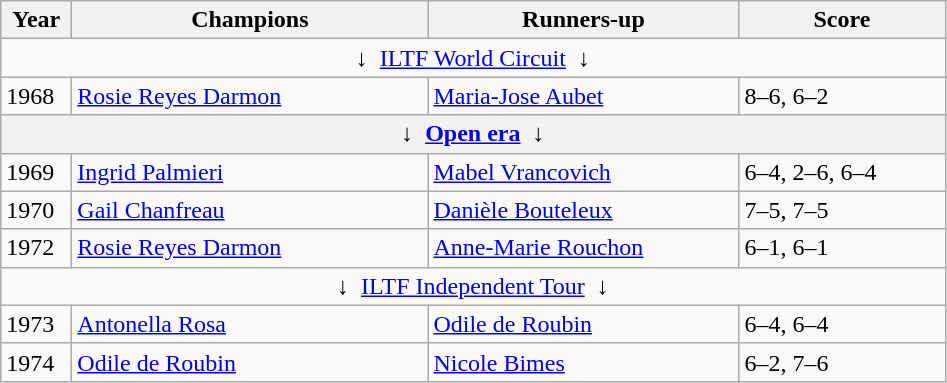<table class="wikitable sortable">
<tr>
<th style="width:40px">Year</th>
<th style="width:230px">Champions</th>
<th style="width:200px">Runners-up</th>
<th style="width:130px" class="unsortable">Score</th>
</tr>
<tr>
<td colspan=4 align=center>↓  <a href='#'>ILTF World Circuit</a>  ↓</td>
</tr>
<tr>
<td>1968</td>
<td> <a href='#'>Rosie Reyes Darmon</a></td>
<td> <a href='#'>Maria-Jose Aubet</a></td>
<td>8–6, 6–2</td>
</tr>
<tr>
<th colspan=4 align=center>↓  <a href='#'>Open era</a>  ↓</th>
</tr>
<tr>
<td>1969</td>
<td> <a href='#'>Ingrid Palmieri</a></td>
<td> <a href='#'>Mabel Vrancovich</a></td>
<td>6–4, 2–6, 6–4</td>
</tr>
<tr>
<td>1970</td>
<td> <a href='#'>Gail Chanfreau</a></td>
<td> <a href='#'>Danièle Bouteleux</a></td>
<td>7–5, 7–5</td>
</tr>
<tr>
<td>1972</td>
<td> <a href='#'>Rosie Reyes Darmon</a></td>
<td> <a href='#'>Anne-Marie Rouchon</a></td>
<td>6–1, 6–1</td>
</tr>
<tr>
<td colspan=4 align=center>↓  <a href='#'>ILTF Independent Tour</a>  ↓</td>
</tr>
<tr>
<td>1973</td>
<td> <a href='#'>Antonella Rosa</a></td>
<td> <a href='#'>Odile de Roubin</a></td>
<td>6–4, 6–4</td>
</tr>
<tr>
<td>1974</td>
<td> <a href='#'>Odile de Roubin</a></td>
<td> <a href='#'>Nicole Bimes</a></td>
<td>6–2, 7–6</td>
</tr>
</table>
